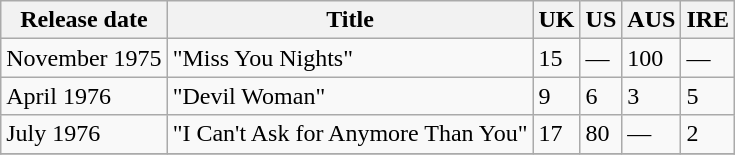<table class="wikitable">
<tr>
<th>Release date</th>
<th>Title</th>
<th>UK</th>
<th>US</th>
<th>AUS</th>
<th>IRE</th>
</tr>
<tr>
<td>November 1975</td>
<td>"Miss You Nights"</td>
<td>15</td>
<td>—</td>
<td>100</td>
<td>—</td>
</tr>
<tr>
<td>April 1976</td>
<td>"Devil Woman"</td>
<td>9</td>
<td>6</td>
<td>3</td>
<td>5</td>
</tr>
<tr>
<td>July 1976</td>
<td>"I Can't Ask for Anymore Than You"</td>
<td>17</td>
<td>80</td>
<td>—</td>
<td>2</td>
</tr>
<tr>
</tr>
</table>
